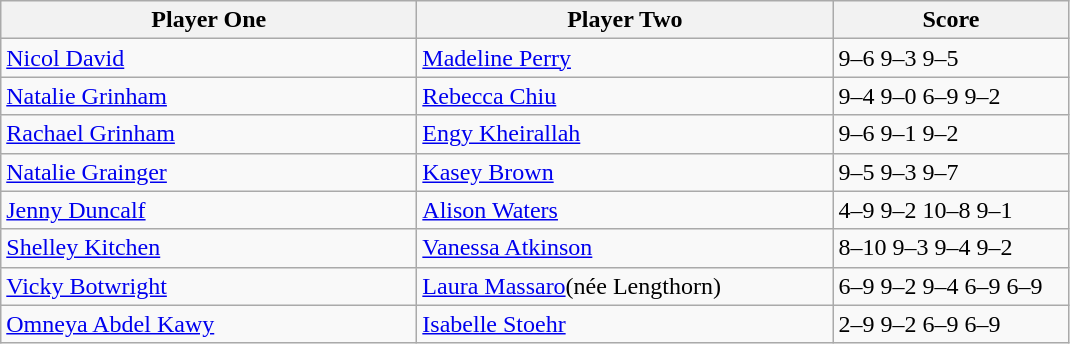<table class="wikitable">
<tr>
<th width=270>Player One</th>
<th width=270>Player Two</th>
<th width=150>Score</th>
</tr>
<tr>
<td> <a href='#'>Nicol David</a></td>
<td> <a href='#'>Madeline Perry</a></td>
<td>9–6 9–3 9–5</td>
</tr>
<tr>
<td> <a href='#'>Natalie Grinham</a></td>
<td> <a href='#'>Rebecca Chiu</a></td>
<td>9–4 9–0 6–9 9–2</td>
</tr>
<tr>
<td> <a href='#'>Rachael Grinham</a></td>
<td> <a href='#'>Engy Kheirallah</a></td>
<td>9–6 9–1 9–2</td>
</tr>
<tr>
<td> <a href='#'>Natalie Grainger</a></td>
<td> <a href='#'>Kasey Brown</a></td>
<td>9–5 9–3 9–7</td>
</tr>
<tr>
<td> <a href='#'>Jenny Duncalf</a></td>
<td> <a href='#'>Alison Waters</a></td>
<td>4–9 9–2 10–8 9–1</td>
</tr>
<tr>
<td> <a href='#'>Shelley Kitchen</a></td>
<td> <a href='#'>Vanessa Atkinson</a></td>
<td>8–10 9–3 9–4 9–2</td>
</tr>
<tr>
<td> <a href='#'>Vicky Botwright</a></td>
<td> <a href='#'>Laura Massaro</a>(née Lengthorn)</td>
<td>6–9 9–2 9–4 6–9 6–9</td>
</tr>
<tr>
<td> <a href='#'>Omneya Abdel Kawy</a></td>
<td> <a href='#'>Isabelle Stoehr</a></td>
<td>2–9 9–2 6–9 6–9</td>
</tr>
</table>
